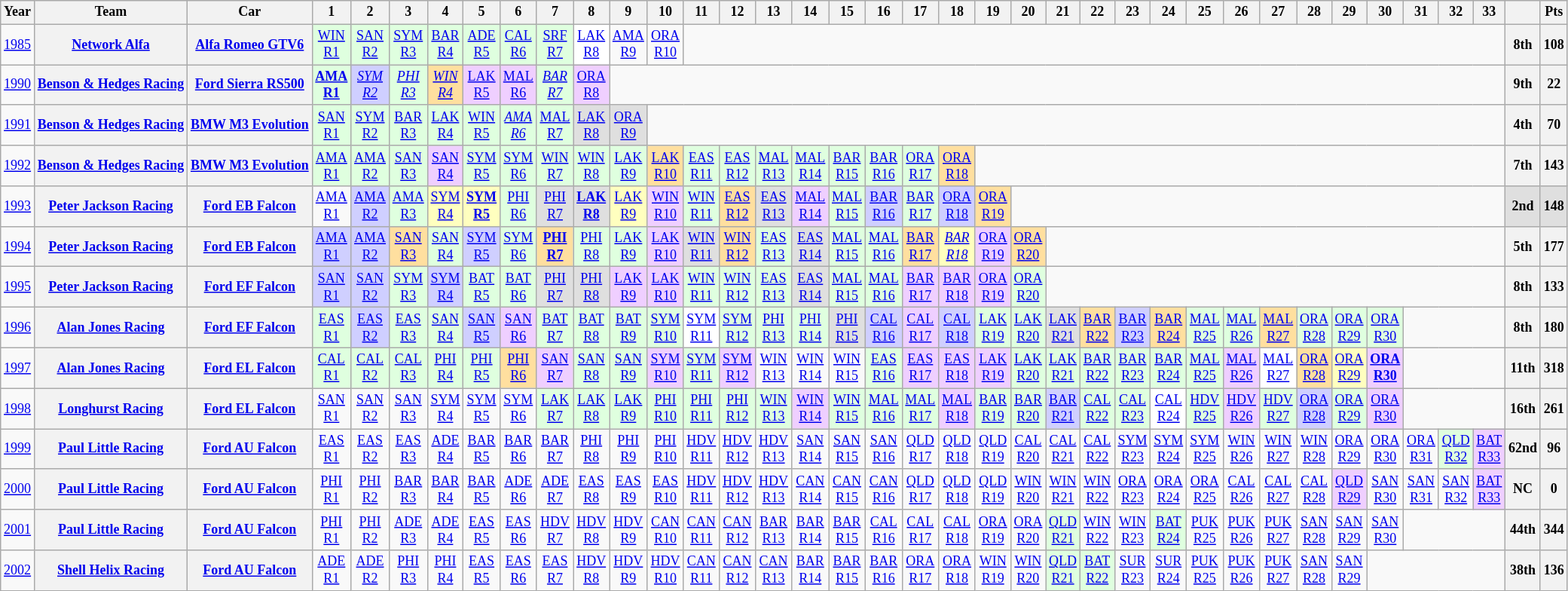<table class="wikitable" style="text-align:center; font-size:75%">
<tr>
<th>Year</th>
<th>Team</th>
<th>Car</th>
<th>1</th>
<th>2</th>
<th>3</th>
<th>4</th>
<th>5</th>
<th>6</th>
<th>7</th>
<th>8</th>
<th>9</th>
<th>10</th>
<th>11</th>
<th>12</th>
<th>13</th>
<th>14</th>
<th>15</th>
<th>16</th>
<th>17</th>
<th>18</th>
<th>19</th>
<th>20</th>
<th>21</th>
<th>22</th>
<th>23</th>
<th>24</th>
<th>25</th>
<th>26</th>
<th>27</th>
<th>28</th>
<th>29</th>
<th>30</th>
<th>31</th>
<th>32</th>
<th>33</th>
<th></th>
<th>Pts</th>
</tr>
<tr>
<td><a href='#'>1985</a></td>
<th nowrap><a href='#'>Network Alfa</a></th>
<th nowrap><a href='#'>Alfa Romeo GTV6</a></th>
<td style="background:#DFFFDF;"><a href='#'>WIN<br>R1</a><br></td>
<td style="background:#DFFFDF;"><a href='#'>SAN<br>R2</a><br></td>
<td style="background:#DFFFDF;"><a href='#'>SYM<br>R3</a><br></td>
<td style="background:#DFFFDF;"><a href='#'>BAR<br>R4</a><br></td>
<td style="background:#DFFFDF;"><a href='#'>ADE<br>R5</a><br></td>
<td style="background:#DFFFDF;"><a href='#'>CAL<br>R6</a><br></td>
<td style="background:#DFFFDF;"><a href='#'>SRF<br>R7</a><br></td>
<td style="background:#FFFFFF;"><a href='#'>LAK<br>R8</a><br></td>
<td><a href='#'>AMA<br>R9</a></td>
<td><a href='#'>ORA<br>R10</a></td>
<td colspan=23></td>
<th>8th</th>
<th>108</th>
</tr>
<tr>
<td><a href='#'>1990</a></td>
<th nowrap><a href='#'>Benson & Hedges Racing</a></th>
<th nowrap><a href='#'>Ford Sierra RS500</a></th>
<td style="background:#DFFFDF;"><strong><a href='#'>AMA<br>R1</a></strong><br></td>
<td style="background:#CFCFFF;"><em><a href='#'>SYM<br>R2</a></em><br></td>
<td style="background:#DFFFDF;"><em><a href='#'>PHI<br>R3</a></em><br></td>
<td style="background:#ffdf9f;"><em><a href='#'>WIN<br>R4</a></em><br></td>
<td style="background:#EFCFFF;"><a href='#'>LAK<br>R5</a><br></td>
<td style="background:#EFCFFF;"><a href='#'>MAL<br>R6</a><br></td>
<td style="background:#DFFFDF;"><em><a href='#'>BAR<br>R7</a></em><br></td>
<td style="background:#EFCFFF;"><a href='#'>ORA<br>R8</a><br></td>
<td colspan=25></td>
<th>9th</th>
<th>22</th>
</tr>
<tr>
<td><a href='#'>1991</a></td>
<th nowrap><a href='#'>Benson & Hedges Racing</a></th>
<th nowrap><a href='#'>BMW M3 Evolution</a></th>
<td style="background:#DFFFDF;"><a href='#'>SAN<br>R1</a><br></td>
<td style="background:#DFFFDF;"><a href='#'>SYM<br>R2</a><br></td>
<td style="background:#DFFFDF;"><a href='#'>BAR<br>R3</a><br></td>
<td style="background:#DFFFDF;"><a href='#'>LAK<br>R4</a><br></td>
<td style="background:#DFFFDF;"><a href='#'>WIN<br>R5</a><br></td>
<td style="background:#DFFFDF;"><em><a href='#'>AMA<br>R6</a></em><br></td>
<td style="background:#DFFFDF;"><a href='#'>MAL<br>R7</a><br></td>
<td style="background:#DFDFDF;"><a href='#'>LAK<br>R8</a><br></td>
<td style="background:#DFDFDF;"><a href='#'>ORA<br>R9</a><br></td>
<td colspan=24></td>
<th>4th</th>
<th>70</th>
</tr>
<tr>
<td><a href='#'>1992</a></td>
<th nowrap><a href='#'>Benson & Hedges Racing</a></th>
<th nowrap><a href='#'>BMW M3 Evolution</a></th>
<td style="background:#DFFFDF;"><a href='#'>AMA<br>R1</a><br></td>
<td style="background:#DFFFDF;"><a href='#'>AMA<br>R2</a><br></td>
<td style="background:#DFFFDF;"><a href='#'>SAN<br>R3</a><br></td>
<td style="background:#EFCFFF;"><a href='#'>SAN<br>R4</a><br></td>
<td style="background:#DFFFDF;"><a href='#'>SYM<br>R5</a><br></td>
<td style="background:#DFFFDF;"><a href='#'>SYM<br>R6</a><br></td>
<td style="background:#DFFFDF;"><a href='#'>WIN<br>R7</a><br></td>
<td style="background:#DFFFDF;"><a href='#'>WIN<br>R8</a><br></td>
<td style="background:#DFFFDF;"><a href='#'>LAK<br>R9</a><br></td>
<td style="background:#ffdf9f;"><a href='#'>LAK<br>R10</a><br></td>
<td style="background:#DFFFDF;"><a href='#'>EAS<br>R11</a><br></td>
<td style="background:#DFFFDF;"><a href='#'>EAS<br>R12</a><br></td>
<td style="background:#DFFFDF;"><a href='#'>MAL<br>R13</a><br></td>
<td style="background:#DFFFDF;"><a href='#'>MAL<br>R14</a><br></td>
<td style="background:#DFFFDF;"><a href='#'>BAR<br>R15</a><br></td>
<td style="background:#DFFFDF;"><a href='#'>BAR<br>R16</a><br></td>
<td style="background:#DFFFDF;"><a href='#'>ORA<br>R17</a><br></td>
<td style="background:#ffdf9f;"><a href='#'>ORA<br>R18</a><br></td>
<td colspan=15></td>
<th>7th</th>
<th>143</th>
</tr>
<tr>
<td><a href='#'>1993</a></td>
<th nowrap><a href='#'>Peter Jackson Racing</a></th>
<th nowrap><a href='#'>Ford EB Falcon</a></th>
<td><a href='#'>AMA<br>R1</a></td>
<td style="background:#CFCFFF;"><a href='#'>AMA<br>R2</a><br></td>
<td style="background:#DFFFDF;"><a href='#'>AMA<br>R3</a><br></td>
<td style="background:#FFFFBF;"><a href='#'>SYM<br>R4</a><br></td>
<td style="background:#FFFFBF;"><strong><a href='#'>SYM<br>R5</a></strong><br></td>
<td style="background:#DFFFDF;"><a href='#'>PHI<br>R6</a><br></td>
<td style="background:#DFDFDF;"><a href='#'>PHI<br>R7</a><br></td>
<td style="background:#DFDFDF;"><strong><a href='#'>LAK<br>R8</a></strong><br></td>
<td style="background:#FFFFBF;"><a href='#'>LAK<br>R9</a><br></td>
<td style="background:#EFCFFF;"><a href='#'>WIN<br>R10</a><br></td>
<td style="background:#DFFFDF;"><a href='#'>WIN<br>R11</a><br></td>
<td style="background:#ffdf9f;"><a href='#'>EAS<br>R12</a><br></td>
<td style="background:#DFDFDF;"><a href='#'>EAS<br>R13</a><br></td>
<td style="background:#EFCFFF;"><a href='#'>MAL<br>R14</a><br></td>
<td style="background:#DFFFDF;"><a href='#'>MAL<br>R15</a><br></td>
<td style="background:#CFCFFF;"><a href='#'>BAR<br>R16</a><br></td>
<td style="background:#DFFFDF;"><a href='#'>BAR<br>R17</a><br></td>
<td style="background:#CFCFFF;"><a href='#'>ORA<br>R18</a><br></td>
<td style="background:#ffdf9f;"><a href='#'>ORA<br>R19</a><br></td>
<td colspan=14></td>
<th style="background:#dfdfdf;">2nd</th>
<th style="background:#dfdfdf;">148</th>
</tr>
<tr>
<td><a href='#'>1994</a></td>
<th nowrap><a href='#'>Peter Jackson Racing</a></th>
<th nowrap><a href='#'>Ford EB Falcon</a></th>
<td style="background:#CFCFFF;"><a href='#'>AMA<br>R1</a><br></td>
<td style="background:#CFCFFF;"><a href='#'>AMA<br>R2</a><br></td>
<td style="background:#ffdf9f;"><a href='#'>SAN<br>R3</a><br></td>
<td style="background:#DFFFDF;"><a href='#'>SAN<br>R4</a><br></td>
<td style="background:#CFCFFF;"><a href='#'>SYM<br>R5</a><br></td>
<td style="background:#DFFFDF;"><a href='#'>SYM<br>R6</a><br></td>
<td style="background:#ffdf9f;"><strong><a href='#'>PHI<br>R7</a></strong><br></td>
<td style="background:#DFFFDF;"><a href='#'>PHI<br>R8</a><br></td>
<td style="background:#DFFFDF;"><a href='#'>LAK<br>R9</a><br></td>
<td style="background:#EFCFFF;"><a href='#'>LAK<br>R10</a><br></td>
<td style="background:#DFDFDF;"><a href='#'>WIN<br>R11</a><br></td>
<td style="background:#ffdf9f;"><a href='#'>WIN<br>R12</a><br></td>
<td style="background:#DFFFDF;"><a href='#'>EAS<br>R13</a><br></td>
<td style="background:#DFDFDF;"><a href='#'>EAS<br>R14</a><br></td>
<td style="background:#DFFFDF;"><a href='#'>MAL<br>R15</a><br></td>
<td style="background:#DFFFDF;"><a href='#'>MAL<br>R16</a><br></td>
<td style="background:#ffdf9f;"><a href='#'>BAR<br>R17</a><br></td>
<td style="background:#FFFFBF;"><em><a href='#'>BAR<br>R18</a></em><br></td>
<td style="background:#EFCFFF;"><a href='#'>ORA<br>R19</a><br></td>
<td style="background:#ffdf9f;"><a href='#'>ORA<br>R20</a><br></td>
<td colspan=13></td>
<th>5th</th>
<th>177</th>
</tr>
<tr>
<td><a href='#'>1995</a></td>
<th nowrap><a href='#'>Peter Jackson Racing</a></th>
<th nowrap><a href='#'>Ford EF Falcon</a></th>
<td style="background:#CFCFFF;"><a href='#'>SAN<br>R1</a><br></td>
<td style="background:#CFCFFF;"><a href='#'>SAN<br>R2</a><br></td>
<td style="background:#DFFFDF;"><a href='#'>SYM<br>R3</a><br></td>
<td style="background:#CFCFFF;"><a href='#'>SYM<br>R4</a><br></td>
<td style="background:#DFFFDF;"><a href='#'>BAT<br>R5</a><br></td>
<td style="background:#DFFFDF;"><a href='#'>BAT<br>R6</a><br></td>
<td style="background:#DFDFDF;"><a href='#'>PHI<br>R7</a><br></td>
<td style="background:#DFDFDF;"><a href='#'>PHI<br>R8</a><br></td>
<td style="background:#EFCFFF;"><a href='#'>LAK<br>R9</a><br></td>
<td style="background:#EFCFFF;"><a href='#'>LAK<br>R10</a><br></td>
<td style="background:#DFFFDF;"><a href='#'>WIN<br>R11</a><br></td>
<td style="background:#DFFFDF;"><a href='#'>WIN<br>R12</a><br></td>
<td style="background:#DFFFDF;"><a href='#'>EAS<br>R13</a><br></td>
<td style="background:#DFDFDF;"><a href='#'>EAS<br>R14</a><br></td>
<td style="background:#DFFFDF;"><a href='#'>MAL<br>R15</a><br></td>
<td style="background:#DFFFDF;"><a href='#'>MAL<br>R16</a><br></td>
<td style="background:#EFCFFF;"><a href='#'>BAR<br>R17</a><br></td>
<td style="background:#EFCFFF;"><a href='#'>BAR<br>R18</a><br></td>
<td style="background:#EFCFFF;"><a href='#'>ORA<br>R19</a><br></td>
<td style="background:#DFFFDF;"><a href='#'>ORA<br>R20</a><br></td>
<td colspan=13></td>
<th>8th</th>
<th>133</th>
</tr>
<tr>
<td><a href='#'>1996</a></td>
<th nowrap><a href='#'>Alan Jones Racing</a></th>
<th nowrap><a href='#'>Ford EF Falcon</a></th>
<td style="background:#DFFFDF;"><a href='#'>EAS<br>R1</a><br></td>
<td style="background:#CFCFFF;"><a href='#'>EAS<br>R2</a><br></td>
<td style="background:#DFFFDF;"><a href='#'>EAS<br>R3</a><br></td>
<td style="background:#DFFFDF;"><a href='#'>SAN<br>R4</a><br></td>
<td style="background:#CFCFFF;"><a href='#'>SAN<br>R5</a><br></td>
<td style="background:#EFCFFF;"><a href='#'>SAN<br>R6</a><br></td>
<td style="background:#DFFFDF;"><a href='#'>BAT<br>R7</a><br></td>
<td style="background:#DFFFDF;"><a href='#'>BAT<br>R8</a><br></td>
<td style="background:#DFFFDF;"><a href='#'>BAT<br>R9</a><br></td>
<td style="background:#DFFFDF;"><a href='#'>SYM<br>R10</a><br></td>
<td style="background:#FFFFFF;"><a href='#'>SYM<br>R11</a><br></td>
<td style="background:#DFFFDF;"><a href='#'>SYM<br>R12</a><br></td>
<td style="background:#DFFFDF;"><a href='#'>PHI<br>R13</a><br></td>
<td style="background:#DFFFDF;"><a href='#'>PHI<br>R14</a><br></td>
<td style="background:#DFDFDF;"><a href='#'>PHI<br>R15</a><br></td>
<td style="background:#CFCFFF;"><a href='#'>CAL<br>R16</a><br></td>
<td style="background:#EFCFFF;"><a href='#'>CAL<br>R17</a><br></td>
<td style="background:#CFCFFF;"><a href='#'>CAL<br>R18</a><br></td>
<td style="background:#DFFFDF;"><a href='#'>LAK<br>R19</a><br></td>
<td style="background:#DFFFDF;"><a href='#'>LAK<br>R20</a><br></td>
<td style="background:#DFDFDF;"><a href='#'>LAK<br>R21</a><br></td>
<td style="background:#ffdf9f;"><a href='#'>BAR<br>R22</a><br></td>
<td style="background:#CFCFFF;"><a href='#'>BAR<br>R23</a><br></td>
<td style="background:#ffdf9f;"><a href='#'>BAR<br>R24</a><br></td>
<td style="background:#DFFFDF;"><a href='#'>MAL<br>R25</a><br></td>
<td style="background:#DFFFDF;"><a href='#'>MAL<br>R26</a><br></td>
<td style="background:#ffdf9f;"><a href='#'>MAL<br>R27</a><br></td>
<td style="background:#DFFFDF;"><a href='#'>ORA<br>R28</a><br></td>
<td style="background:#DFFFDF;"><a href='#'>ORA<br>R29</a><br></td>
<td style="background:#DFFFDF;"><a href='#'>ORA<br>R30</a><br></td>
<td colspan=3></td>
<th>8th</th>
<th>180</th>
</tr>
<tr>
<td><a href='#'>1997</a></td>
<th nowrap><a href='#'>Alan Jones Racing</a></th>
<th nowrap><a href='#'>Ford EL Falcon</a></th>
<td style="background:#DFFFDF;"><a href='#'>CAL<br>R1</a><br></td>
<td style="background:#DFFFDF;"><a href='#'>CAL<br>R2</a><br></td>
<td style="background:#DFFFDF;"><a href='#'>CAL<br>R3</a><br></td>
<td style="background:#DFFFDF;"><a href='#'>PHI<br>R4</a><br></td>
<td style="background:#DFFFDF;"><a href='#'>PHI<br>R5</a><br></td>
<td style="background:#ffdf9f;"><a href='#'>PHI<br>R6</a><br></td>
<td style="background:#EFCFFF;"><a href='#'>SAN<br>R7</a><br></td>
<td style="background:#DFFFDF;"><a href='#'>SAN<br>R8</a><br></td>
<td style="background:#DFFFDF;"><a href='#'>SAN<br>R9</a><br></td>
<td style="background:#EFCFFF;"><a href='#'>SYM<br>R10</a><br></td>
<td style="background:#DFFFDF;"><a href='#'>SYM<br>R11</a><br></td>
<td style="background:#EFCFFF;"><a href='#'>SYM<br>R12</a><br></td>
<td><a href='#'>WIN<br>R13</a></td>
<td><a href='#'>WIN<br>R14</a></td>
<td><a href='#'>WIN<br>R15</a></td>
<td style="background:#DFFFDF;"><a href='#'>EAS<br>R16</a><br></td>
<td style="background:#EFCFFF;"><a href='#'>EAS<br>R17</a><br></td>
<td style="background:#EFCFFF;"><a href='#'>EAS<br>R18</a><br></td>
<td style="background:#EFCFFF;"><a href='#'>LAK<br>R19</a><br></td>
<td style="background:#DFFFDF;"><a href='#'>LAK<br>R20</a><br></td>
<td style="background:#DFFFDF;"><a href='#'>LAK<br>R21</a><br></td>
<td style="background:#DFFFDF;"><a href='#'>BAR<br>R22</a><br></td>
<td style="background:#DFFFDF;"><a href='#'>BAR<br>R23</a><br></td>
<td style="background:#DFFFDF;"><a href='#'>BAR<br>R24</a><br></td>
<td style="background:#DFFFDF;"><a href='#'>MAL<br>R25</a><br></td>
<td style="background:#EFCFFF;"><a href='#'>MAL<br>R26</a><br></td>
<td style="background:#FFFFFF;"><a href='#'>MAL<br>R27</a><br></td>
<td style="background:#ffdf9f;"><a href='#'>ORA<br>R28</a><br></td>
<td style="background:#FFFFBF;"><a href='#'>ORA<br>R29</a><br></td>
<td style="background:#EFCFFF;"><strong><a href='#'>ORA<br>R30</a></strong><br></td>
<td colspan=3></td>
<th>11th</th>
<th>318</th>
</tr>
<tr>
<td><a href='#'>1998</a></td>
<th nowrap><a href='#'>Longhurst Racing</a></th>
<th nowrap><a href='#'>Ford EL Falcon</a></th>
<td><a href='#'>SAN<br>R1</a></td>
<td><a href='#'>SAN<br>R2</a></td>
<td><a href='#'>SAN<br>R3</a></td>
<td><a href='#'>SYM<br>R4</a></td>
<td><a href='#'>SYM<br>R5</a></td>
<td><a href='#'>SYM<br>R6</a></td>
<td style="background:#DFFFDF;"><a href='#'>LAK<br>R7</a><br></td>
<td style="background:#DFFFDF;"><a href='#'>LAK<br>R8</a><br></td>
<td style="background:#DFFFDF;"><a href='#'>LAK<br>R9</a><br></td>
<td style="background:#DFFFDF;"><a href='#'>PHI<br>R10</a><br></td>
<td style="background:#DFFFDF;"><a href='#'>PHI<br>R11</a><br></td>
<td style="background:#DFFFDF;"><a href='#'>PHI<br>R12</a><br></td>
<td style="background:#DFFFDF;"><a href='#'>WIN<br>R13</a><br></td>
<td style="background:#EFCFFF;"><a href='#'>WIN<br>R14</a><br></td>
<td style="background:#DFFFDF;"><a href='#'>WIN<br>R15</a><br></td>
<td style="background:#DFFFDF;"><a href='#'>MAL<br>R16</a><br></td>
<td style="background:#DFFFDF;"><a href='#'>MAL<br>R17</a><br></td>
<td style="background:#EFCFFF;"><a href='#'>MAL<br>R18</a><br></td>
<td style="background:#DFFFDF;"><a href='#'>BAR<br>R19</a><br></td>
<td style="background:#DFFFDF;"><a href='#'>BAR<br>R20</a><br></td>
<td style="background:#CFCFFF;"><a href='#'>BAR<br>R21</a><br></td>
<td style="background:#DFFFDF;"><a href='#'>CAL<br>R22</a><br></td>
<td style="background:#DFFFDF;"><a href='#'>CAL<br>R23</a><br></td>
<td style="background:#FFFFFF;"><a href='#'>CAL<br>R24</a><br></td>
<td style="background:#DFFFDF;"><a href='#'>HDV<br>R25</a><br></td>
<td style="background:#EFCFFF;"><a href='#'>HDV<br>R26</a><br></td>
<td style="background:#DFFFDF;"><a href='#'>HDV<br>R27</a><br></td>
<td style="background:#CFCFFF;"><a href='#'>ORA<br>R28</a><br></td>
<td style="background:#DFFFDF;"><a href='#'>ORA<br>R29</a><br></td>
<td style="background:#EFCFFF;"><a href='#'>ORA<br>R30</a><br></td>
<td colspan=3></td>
<th>16th</th>
<th>261</th>
</tr>
<tr>
<td><a href='#'>1999</a></td>
<th nowrap><a href='#'>Paul Little Racing</a></th>
<th nowrap><a href='#'>Ford AU Falcon</a></th>
<td><a href='#'>EAS<br>R1</a></td>
<td><a href='#'>EAS<br>R2</a></td>
<td><a href='#'>EAS<br>R3</a></td>
<td><a href='#'>ADE<br>R4</a></td>
<td><a href='#'>BAR<br>R5</a></td>
<td><a href='#'>BAR<br>R6</a></td>
<td><a href='#'>BAR<br>R7</a></td>
<td><a href='#'>PHI<br>R8</a></td>
<td><a href='#'>PHI<br>R9</a></td>
<td><a href='#'>PHI<br>R10</a></td>
<td><a href='#'>HDV<br>R11</a></td>
<td><a href='#'>HDV<br>R12</a></td>
<td><a href='#'>HDV<br>R13</a></td>
<td><a href='#'>SAN<br>R14</a></td>
<td><a href='#'>SAN<br>R15</a></td>
<td><a href='#'>SAN<br>R16</a></td>
<td><a href='#'>QLD<br>R17</a></td>
<td><a href='#'>QLD<br>R18</a></td>
<td><a href='#'>QLD<br>R19</a></td>
<td><a href='#'>CAL<br>R20</a></td>
<td><a href='#'>CAL<br>R21</a></td>
<td><a href='#'>CAL<br>R22</a></td>
<td><a href='#'>SYM<br>R23</a></td>
<td><a href='#'>SYM<br>R24</a></td>
<td><a href='#'>SYM<br>R25</a></td>
<td><a href='#'>WIN<br>R26</a></td>
<td><a href='#'>WIN<br>R27</a></td>
<td><a href='#'>WIN<br>R28</a></td>
<td><a href='#'>ORA<br>R29</a></td>
<td><a href='#'>ORA<br>R30</a></td>
<td><a href='#'>ORA<br>R31</a></td>
<td style="background:#DFFFDF;"><a href='#'>QLD<br>R32</a><br></td>
<td style="background:#EFCFFF;"><a href='#'>BAT<br>R33</a><br></td>
<th>62nd</th>
<th>96</th>
</tr>
<tr>
<td><a href='#'>2000</a></td>
<th nowrap><a href='#'>Paul Little Racing</a></th>
<th nowrap><a href='#'>Ford AU Falcon</a></th>
<td><a href='#'>PHI<br>R1</a></td>
<td><a href='#'>PHI<br>R2</a></td>
<td><a href='#'>BAR<br>R3</a></td>
<td><a href='#'>BAR<br>R4</a></td>
<td><a href='#'>BAR<br>R5</a></td>
<td><a href='#'>ADE<br>R6</a></td>
<td><a href='#'>ADE<br>R7</a></td>
<td><a href='#'>EAS<br>R8</a></td>
<td><a href='#'>EAS<br>R9</a></td>
<td><a href='#'>EAS<br>R10</a></td>
<td><a href='#'>HDV<br>R11</a></td>
<td><a href='#'>HDV<br>R12</a></td>
<td><a href='#'>HDV<br>R13</a></td>
<td><a href='#'>CAN<br>R14</a></td>
<td><a href='#'>CAN<br>R15</a></td>
<td><a href='#'>CAN<br>R16</a></td>
<td><a href='#'>QLD<br>R17</a></td>
<td><a href='#'>QLD<br>R18</a></td>
<td><a href='#'>QLD<br>R19</a></td>
<td><a href='#'>WIN<br>R20</a></td>
<td><a href='#'>WIN<br>R21</a></td>
<td><a href='#'>WIN<br>R22</a></td>
<td><a href='#'>ORA<br>R23</a></td>
<td><a href='#'>ORA<br>R24</a></td>
<td><a href='#'>ORA<br>R25</a></td>
<td><a href='#'>CAL<br>R26</a></td>
<td><a href='#'>CAL<br>R27</a></td>
<td><a href='#'>CAL<br>R28</a></td>
<td style="background:#EFCFFF;"><a href='#'>QLD<br>R29</a><br></td>
<td><a href='#'>SAN<br>R30</a></td>
<td><a href='#'>SAN<br>R31</a></td>
<td><a href='#'>SAN<br>R32</a></td>
<td style="background:#EFCFFF;"><a href='#'>BAT<br>R33</a><br></td>
<th>NC</th>
<th>0</th>
</tr>
<tr>
<td><a href='#'>2001</a></td>
<th nowrap><a href='#'>Paul Little Racing</a></th>
<th nowrap><a href='#'>Ford AU Falcon</a></th>
<td><a href='#'>PHI<br>R1</a></td>
<td><a href='#'>PHI<br>R2</a></td>
<td><a href='#'>ADE<br>R3</a></td>
<td><a href='#'>ADE<br>R4</a></td>
<td><a href='#'>EAS<br>R5</a></td>
<td><a href='#'>EAS<br>R6</a></td>
<td><a href='#'>HDV<br>R7</a></td>
<td><a href='#'>HDV<br>R8</a></td>
<td><a href='#'>HDV<br>R9</a></td>
<td><a href='#'>CAN<br>R10</a></td>
<td><a href='#'>CAN<br>R11</a></td>
<td><a href='#'>CAN<br>R12</a></td>
<td><a href='#'>BAR<br>R13</a></td>
<td><a href='#'>BAR<br>R14</a></td>
<td><a href='#'>BAR<br>R15</a></td>
<td><a href='#'>CAL<br>R16</a></td>
<td><a href='#'>CAL<br>R17</a></td>
<td><a href='#'>CAL<br>R18</a></td>
<td><a href='#'>ORA<br>R19</a></td>
<td><a href='#'>ORA<br>R20</a></td>
<td style="background:#DFFFDF;"><a href='#'>QLD<br>R21</a><br></td>
<td><a href='#'>WIN<br>R22</a></td>
<td><a href='#'>WIN<br>R23</a></td>
<td style="background:#DFFFDF;"><a href='#'>BAT<br>R24</a><br></td>
<td><a href='#'>PUK<br>R25</a></td>
<td><a href='#'>PUK<br>R26</a></td>
<td><a href='#'>PUK<br>R27</a></td>
<td><a href='#'>SAN<br>R28</a></td>
<td><a href='#'>SAN<br>R29</a></td>
<td><a href='#'>SAN<br>R30</a></td>
<td colspan=3></td>
<th>44th</th>
<th>344</th>
</tr>
<tr>
<td><a href='#'>2002</a></td>
<th nowrap><a href='#'>Shell Helix Racing</a></th>
<th nowrap><a href='#'>Ford AU Falcon</a></th>
<td><a href='#'>ADE<br>R1</a></td>
<td><a href='#'>ADE<br>R2</a></td>
<td><a href='#'>PHI<br>R3</a></td>
<td><a href='#'>PHI<br>R4</a></td>
<td><a href='#'>EAS<br>R5</a></td>
<td><a href='#'>EAS<br>R6</a></td>
<td><a href='#'>EAS<br>R7</a></td>
<td><a href='#'>HDV<br>R8</a></td>
<td><a href='#'>HDV<br>R9</a></td>
<td><a href='#'>HDV<br>R10</a></td>
<td><a href='#'>CAN<br>R11</a></td>
<td><a href='#'>CAN<br>R12</a></td>
<td><a href='#'>CAN<br>R13</a></td>
<td><a href='#'>BAR<br>R14</a></td>
<td><a href='#'>BAR<br>R15</a></td>
<td><a href='#'>BAR<br>R16</a></td>
<td><a href='#'>ORA<br>R17</a></td>
<td><a href='#'>ORA<br>R18</a></td>
<td><a href='#'>WIN<br>R19</a></td>
<td><a href='#'>WIN<br>R20</a></td>
<td style="background:#DFFFDF;"><a href='#'>QLD<br>R21</a><br></td>
<td style="background:#DFFFDF;"><a href='#'>BAT<br>R22</a><br></td>
<td><a href='#'>SUR<br>R23</a></td>
<td><a href='#'>SUR<br>R24</a></td>
<td><a href='#'>PUK<br>R25</a></td>
<td><a href='#'>PUK<br>R26</a></td>
<td><a href='#'>PUK<br>R27</a></td>
<td><a href='#'>SAN<br>R28</a></td>
<td><a href='#'>SAN<br>R29</a></td>
<td colspan=4></td>
<th>38th</th>
<th>136</th>
</tr>
</table>
